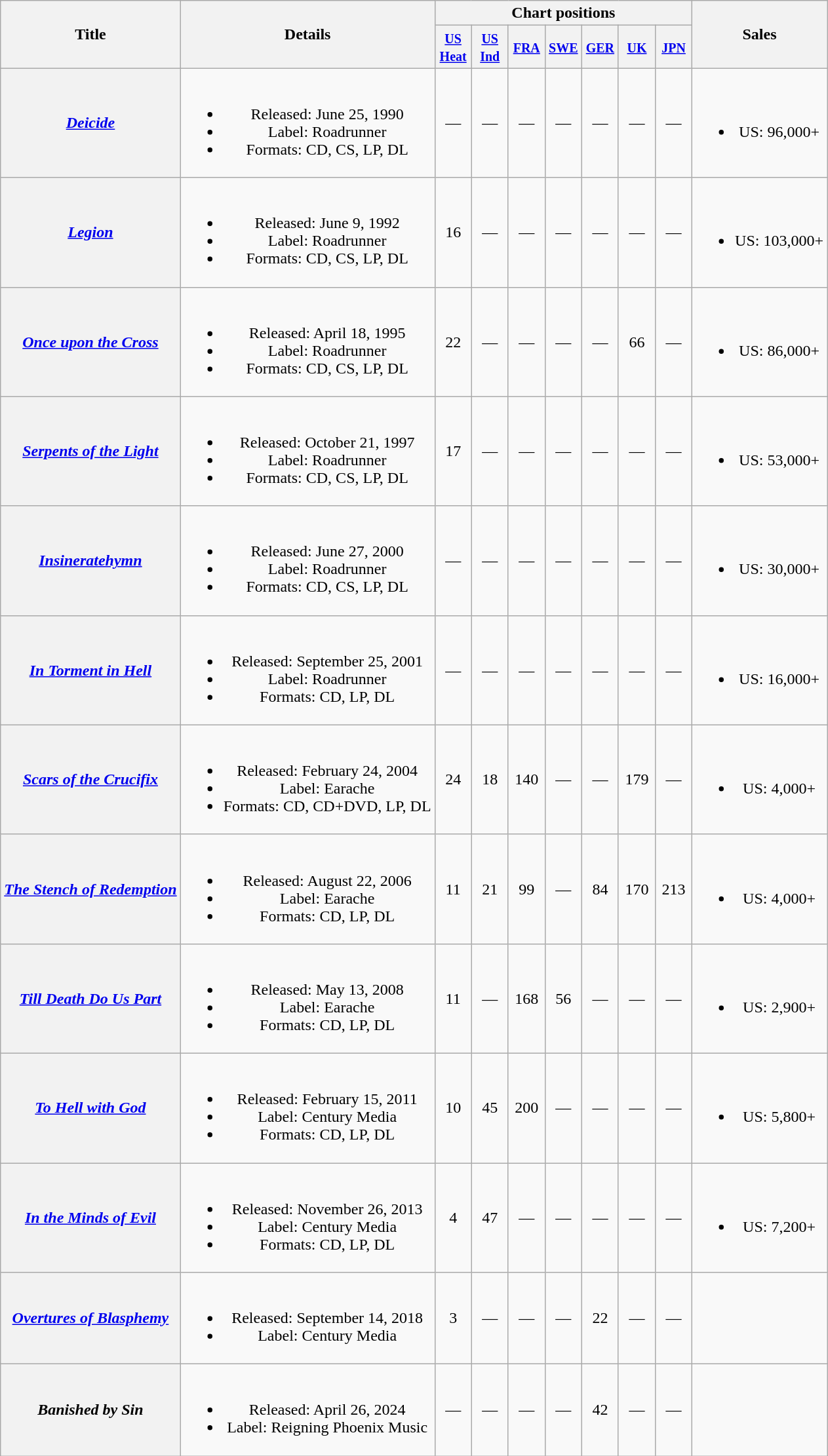<table class="wikitable plainrowheaders" style="text-align:center">
<tr>
<th scope="col" rowspan="2">Title</th>
<th scope="col" rowspan="2">Details</th>
<th scope="col" colspan="7">Chart positions</th>
<th scope="col" rowspan="2">Sales</th>
</tr>
<tr style="background:#ddd;">
<th scope="col" style="width:30px;"><small><a href='#'>US Heat</a></small><br></th>
<th scope="col" style="width:30px;"><small><a href='#'>US Ind</a></small><br></th>
<th scope="col" style="width:30px;"><small><a href='#'>FRA</a></small><br></th>
<th scope="col" style="width:30px;"><small><a href='#'>SWE</a></small><br></th>
<th scope="col" style="width:30px;"><small><a href='#'>GER</a></small><br></th>
<th scope="col" style="width:30px;"><small><a href='#'>UK</a></small><br></th>
<th scope="col" style="width:30px;"><small><a href='#'>JPN</a></small><br></th>
</tr>
<tr>
<th scope="row"><em><a href='#'>Deicide</a></em></th>
<td><br><ul><li>Released: June 25, 1990</li><li>Label: Roadrunner</li><li>Formats: CD, CS, LP, DL</li></ul></td>
<td>—</td>
<td>—</td>
<td>—</td>
<td>—</td>
<td>—</td>
<td>—</td>
<td>—</td>
<td><br><ul><li>US: 96,000+</li></ul></td>
</tr>
<tr>
<th scope="row"><em><a href='#'>Legion</a></em></th>
<td><br><ul><li>Released: June 9, 1992</li><li>Label: Roadrunner</li><li>Formats: CD, CS, LP, DL</li></ul></td>
<td>16</td>
<td>—</td>
<td>—</td>
<td>—</td>
<td>—</td>
<td>—</td>
<td>—</td>
<td><br><ul><li>US: 103,000+</li></ul></td>
</tr>
<tr>
<th scope="row"><em><a href='#'>Once upon the Cross</a></em></th>
<td><br><ul><li>Released: April 18, 1995</li><li>Label: Roadrunner</li><li>Formats: CD, CS, LP, DL</li></ul></td>
<td>22</td>
<td>—</td>
<td>—</td>
<td>—</td>
<td>—</td>
<td>66</td>
<td>—</td>
<td><br><ul><li>US: 86,000+</li></ul></td>
</tr>
<tr>
<th scope="row"><em><a href='#'>Serpents of the Light</a></em></th>
<td><br><ul><li>Released: October 21, 1997</li><li>Label: Roadrunner</li><li>Formats: CD, CS, LP, DL</li></ul></td>
<td>17</td>
<td>—</td>
<td>—</td>
<td>—</td>
<td>—</td>
<td>—</td>
<td>—</td>
<td><br><ul><li>US: 53,000+</li></ul></td>
</tr>
<tr>
<th scope="row"><em><a href='#'>Insineratehymn</a></em></th>
<td><br><ul><li>Released: June 27, 2000</li><li>Label: Roadrunner</li><li>Formats: CD, CS, LP, DL</li></ul></td>
<td>—</td>
<td>—</td>
<td>—</td>
<td>—</td>
<td>—</td>
<td>—</td>
<td>—</td>
<td><br><ul><li>US: 30,000+</li></ul></td>
</tr>
<tr>
<th scope="row"><em><a href='#'>In Torment in Hell</a></em></th>
<td><br><ul><li>Released: September 25, 2001</li><li>Label: Roadrunner</li><li>Formats: CD, LP, DL</li></ul></td>
<td>—</td>
<td>—</td>
<td>—</td>
<td>—</td>
<td>—</td>
<td>—</td>
<td>—</td>
<td><br><ul><li>US: 16,000+</li></ul></td>
</tr>
<tr>
<th scope="row"><em><a href='#'>Scars of the Crucifix</a></em></th>
<td><br><ul><li>Released: February 24, 2004</li><li>Label: Earache</li><li>Formats: CD, CD+DVD, LP, DL</li></ul></td>
<td>24</td>
<td>18</td>
<td>140</td>
<td>—</td>
<td>—</td>
<td>179</td>
<td>—</td>
<td><br><ul><li>US: 4,000+</li></ul></td>
</tr>
<tr>
<th scope="row"><em><a href='#'>The Stench of Redemption</a></em></th>
<td><br><ul><li>Released: August 22, 2006</li><li>Label: Earache</li><li>Formats: CD, LP, DL</li></ul></td>
<td>11</td>
<td>21</td>
<td>99</td>
<td>—</td>
<td>84</td>
<td>170</td>
<td>213</td>
<td><br><ul><li>US: 4,000+</li></ul></td>
</tr>
<tr>
<th scope="row"><em><a href='#'>Till Death Do Us Part</a></em></th>
<td><br><ul><li>Released: May 13, 2008</li><li>Label: Earache</li><li>Formats: CD, LP, DL</li></ul></td>
<td>11</td>
<td>—</td>
<td>168</td>
<td>56</td>
<td>—</td>
<td>—</td>
<td>—</td>
<td><br><ul><li>US: 2,900+</li></ul></td>
</tr>
<tr>
<th scope="row"><em><a href='#'>To Hell with God</a></em></th>
<td><br><ul><li>Released: February 15, 2011</li><li>Label: Century Media</li><li>Formats: CD, LP, DL</li></ul></td>
<td>10</td>
<td>45</td>
<td>200</td>
<td>—</td>
<td>—</td>
<td>—</td>
<td>—</td>
<td><br><ul><li>US: 5,800+</li></ul></td>
</tr>
<tr>
<th scope="row"><em><a href='#'>In the Minds of Evil</a></em></th>
<td><br><ul><li>Released: November 26, 2013</li><li>Label: Century Media</li><li>Formats: CD, LP, DL</li></ul></td>
<td>4</td>
<td>47</td>
<td>—</td>
<td>—</td>
<td>—</td>
<td>—</td>
<td>—</td>
<td><br><ul><li>US: 7,200+</li></ul></td>
</tr>
<tr>
<th scope="row"><em><a href='#'>Overtures of Blasphemy</a></em></th>
<td><br><ul><li>Released: September 14, 2018</li><li>Label: Century Media</li></ul></td>
<td>3</td>
<td>—</td>
<td>—</td>
<td>—</td>
<td>22</td>
<td>—</td>
<td>—</td>
<td></td>
</tr>
<tr>
<th scope="row"><em>Banished by Sin</em></th>
<td><br><ul><li>Released: April 26, 2024</li><li>Label: Reigning Phoenix Music</li></ul></td>
<td>—</td>
<td>—</td>
<td>—</td>
<td>—</td>
<td>42</td>
<td>—</td>
<td>—</td>
<td></td>
</tr>
</table>
